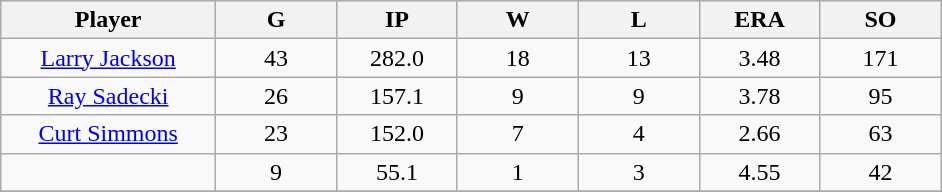<table class="wikitable sortable">
<tr>
<th bgcolor="#DDDDFF" width="16%">Player</th>
<th bgcolor="#DDDDFF" width="9%">G</th>
<th bgcolor="#DDDDFF" width="9%">IP</th>
<th bgcolor="#DDDDFF" width="9%">W</th>
<th bgcolor="#DDDDFF" width="9%">L</th>
<th bgcolor="#DDDDFF" width="9%">ERA</th>
<th bgcolor="#DDDDFF" width="9%">SO</th>
</tr>
<tr align="center">
<td><a href='#'>Larry Jackson</a></td>
<td>43</td>
<td>282.0</td>
<td>18</td>
<td>13</td>
<td>3.48</td>
<td>171</td>
</tr>
<tr align="center">
<td><a href='#'>Ray Sadecki</a></td>
<td>26</td>
<td>157.1</td>
<td>9</td>
<td>9</td>
<td>3.78</td>
<td>95</td>
</tr>
<tr align="center">
<td><a href='#'>Curt Simmons</a></td>
<td>23</td>
<td>152.0</td>
<td>7</td>
<td>4</td>
<td>2.66</td>
<td>63</td>
</tr>
<tr align="center">
<td></td>
<td>9</td>
<td>55.1</td>
<td>1</td>
<td>3</td>
<td>4.55</td>
<td>42</td>
</tr>
<tr align="center">
</tr>
</table>
